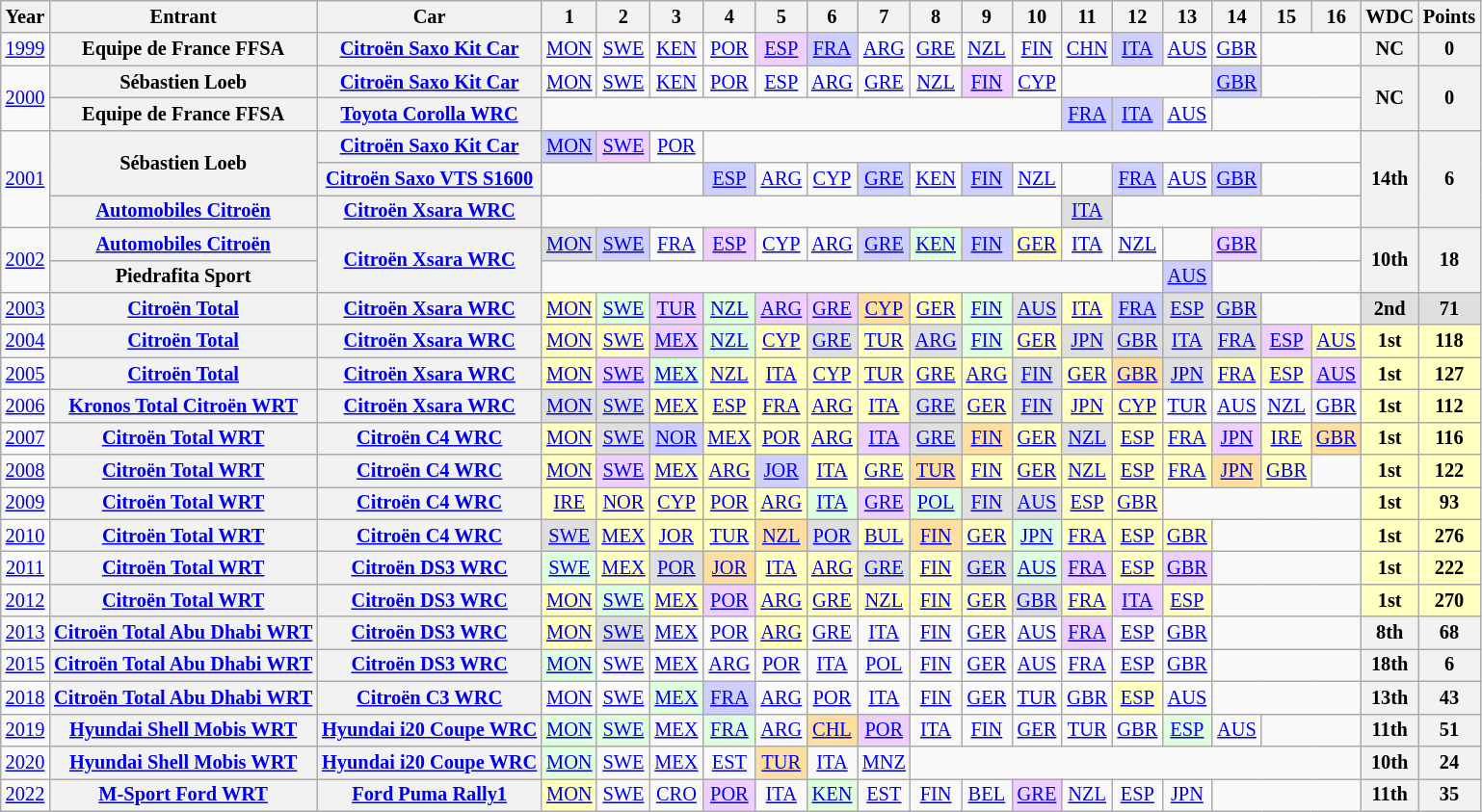<table class="wikitable" style="text-align:center; font-size:85%;">
<tr>
<th>Year</th>
<th>Entrant</th>
<th>Car</th>
<th>1</th>
<th>2</th>
<th>3</th>
<th>4</th>
<th>5</th>
<th>6</th>
<th>7</th>
<th>8</th>
<th>9</th>
<th>10</th>
<th>11</th>
<th>12</th>
<th>13</th>
<th>14</th>
<th>15</th>
<th>16</th>
<th>WDC</th>
<th>Points</th>
</tr>
<tr>
<td><a href='#'>1999</a></td>
<th nowrap>Equipe de France FFSA</th>
<th nowrap><a href='#'>Citroën Saxo Kit Car</a></th>
<td><a href='#'>MON</a></td>
<td><a href='#'>SWE</a></td>
<td><a href='#'>KEN</a></td>
<td><a href='#'>POR</a></td>
<td style="background:#efcfff;"><a href='#'>ESP</a><br></td>
<td style="background:#cfcfff;"><a href='#'>FRA</a><br></td>
<td><a href='#'>ARG</a></td>
<td><a href='#'>GRE</a></td>
<td><a href='#'>NZL</a></td>
<td><a href='#'>FIN</a></td>
<td><a href='#'>CHN</a></td>
<td style="background:#cfcfff;"><a href='#'>ITA</a><br></td>
<td><a href='#'>AUS</a></td>
<td><a href='#'>GBR</a></td>
<td colspan=2></td>
<th>NC</th>
<th>0</th>
</tr>
<tr>
<td rowspan=2><a href='#'>2000</a></td>
<th nowrap>Sébastien Loeb</th>
<th nowrap><a href='#'>Citroën Saxo Kit Car</a></th>
<td><a href='#'>MON</a></td>
<td><a href='#'>SWE</a></td>
<td><a href='#'>KEN</a></td>
<td><a href='#'>POR</a></td>
<td><a href='#'>ESP</a></td>
<td><a href='#'>ARG</a></td>
<td><a href='#'>GRE</a></td>
<td><a href='#'>NZL</a></td>
<td style="background:#efcfff;"><a href='#'>FIN</a><br></td>
<td><a href='#'>CYP</a></td>
<td colspan=3></td>
<td style="background:#cfcfff;"><a href='#'>GBR</a><br></td>
<td colspan=2></td>
<th rowspan=2>NC</th>
<th rowspan=2>0</th>
</tr>
<tr>
<th nowrap>Equipe de France FFSA</th>
<th nowrap><a href='#'>Toyota Corolla WRC</a></th>
<td colspan=10></td>
<td style="background:#cfcfff;"><a href='#'>FRA</a><br></td>
<td style="background:#cfcfff;"><a href='#'>ITA</a><br></td>
<td><a href='#'>AUS</a></td>
<td colspan=3></td>
</tr>
<tr>
<td rowspan=3><a href='#'>2001</a></td>
<th rowspan=2 nowrap>Sébastien Loeb</th>
<th nowrap><a href='#'>Citroën Saxo Kit Car</a></th>
<td style="background:#cfcfff;"><a href='#'>MON</a><br></td>
<td style="background:#efcfff;"><a href='#'>SWE</a><br></td>
<td><a href='#'>POR</a></td>
<td colspan=13></td>
<th rowspan=3>14th</th>
<th rowspan=3>6</th>
</tr>
<tr>
<th nowrap><a href='#'>Citroën Saxo VTS S1600</a></th>
<td colspan=3></td>
<td style="background:#cfcfff;"><a href='#'>ESP</a><br></td>
<td><a href='#'>ARG</a></td>
<td><a href='#'>CYP</a></td>
<td style="background:#cfcfff;"><a href='#'>GRE</a><br></td>
<td><a href='#'>KEN</a></td>
<td style="background:#cfcfff;"><a href='#'>FIN</a><br></td>
<td><a href='#'>NZL</a></td>
<td></td>
<td style="background:#cfcfff;"><a href='#'>FRA</a><br></td>
<td><a href='#'>AUS</a></td>
<td style="background:#cfcfff;"><a href='#'>GBR</a><br></td>
<td colspan=2></td>
</tr>
<tr>
<th nowrap><a href='#'>Automobiles Citroën</a></th>
<th nowrap><a href='#'>Citroën Xsara WRC</a></th>
<td colspan=10></td>
<td style="background:#dfdfdf;"><a href='#'>ITA</a><br></td>
<td colspan=5></td>
</tr>
<tr>
<td rowspan=2 nowrap><a href='#'>2002</a></td>
<th nowrap><a href='#'>Automobiles Citroën</a></th>
<th rowspan=2 nowrap><a href='#'>Citroën Xsara WRC</a></th>
<td style="background:#dfdfdf;"><a href='#'>MON</a><br></td>
<td style="background:#cfcfff;"><a href='#'>SWE</a><br></td>
<td><a href='#'>FRA</a></td>
<td style="background:#efcfff;"><a href='#'>ESP</a><br></td>
<td><a href='#'>CYP</a></td>
<td><a href='#'>ARG</a></td>
<td style="background:#cfcfff;"><a href='#'>GRE</a><br></td>
<td style="background:#dfffdf;"><a href='#'>KEN</a><br></td>
<td style="background:#cfcfff;"><a href='#'>FIN</a><br></td>
<td style="background:#ffffbf;"><a href='#'>GER</a><br></td>
<td><a href='#'>ITA</a></td>
<td><a href='#'>NZL</a></td>
<td></td>
<td style="background:#efcfff;"><a href='#'>GBR</a><br></td>
<td colspan=2></td>
<th rowspan=2>10th</th>
<th rowspan=2>18</th>
</tr>
<tr>
<th nowrap>Piedrafita Sport</th>
<td colspan=12></td>
<td style="background:#cfcfff;"><a href='#'>AUS</a><br></td>
<td colspan=3></td>
</tr>
<tr>
<td><a href='#'>2003</a></td>
<th nowrap><a href='#'>Citroën Total</a></th>
<th nowrap><a href='#'>Citroën Xsara WRC</a></th>
<td style="background:#ffffbf;"><a href='#'>MON</a><br></td>
<td style="background:#dfffdf;"><a href='#'>SWE</a><br></td>
<td style="background:#efcfff;"><a href='#'>TUR</a><br></td>
<td style="background:#dfffdf;"><a href='#'>NZL</a><br></td>
<td style="background:#efcfff;"><a href='#'>ARG</a><br></td>
<td style="background:#efcfff;"><a href='#'>GRE</a><br></td>
<td style="background:#ffdf9f;"><a href='#'>CYP</a><br></td>
<td style="background:#ffffbf;"><a href='#'>GER</a><br></td>
<td style="background:#dfffdf;"><a href='#'>FIN</a><br></td>
<td style="background:#dfdfdf;"><a href='#'>AUS</a><br></td>
<td style="background:#ffffbf;"><a href='#'>ITA</a><br></td>
<td style="background:#cfcfff;"><a href='#'>FRA</a><br></td>
<td style="background:#dfdfdf;"><a href='#'>ESP</a><br></td>
<td style="background:#dfdfdf;"><a href='#'>GBR</a><br></td>
<td colspan=2></td>
<td style="background:#dfdfdf;"><strong>2nd</strong></td>
<td style="background:#dfdfdf;"><strong>71</strong></td>
</tr>
<tr>
<td><a href='#'>2004</a></td>
<th nowrap><a href='#'>Citroën Total</a></th>
<th nowrap><a href='#'>Citroën Xsara WRC</a></th>
<td style="background:#ffffbf;"><a href='#'>MON</a><br></td>
<td style="background:#ffffbf;"><a href='#'>SWE</a><br></td>
<td style="background:#efcfff;"><a href='#'>MEX</a><br></td>
<td style="background:#dfffdf;"><a href='#'>NZL</a><br></td>
<td style="background:#ffffbf;"><a href='#'>CYP</a><br></td>
<td style="background:#dfdfdf;"><a href='#'>GRE</a><br></td>
<td style="background:#ffffbf;"><a href='#'>TUR</a><br></td>
<td style="background:#dfdfdf;"><a href='#'>ARG</a><br></td>
<td style="background:#dfffdf;"><a href='#'>FIN</a><br></td>
<td style="background:#ffffbf;"><a href='#'>GER</a><br></td>
<td style="background:#dfdfdf;"><a href='#'>JPN</a><br></td>
<td style="background:#dfdfdf;"><a href='#'>GBR</a><br></td>
<td style="background:#dfdfdf;"><a href='#'>ITA</a><br></td>
<td style="background:#dfdfdf;"><a href='#'>FRA</a><br></td>
<td style="background:#efcfff;"><a href='#'>ESP</a><br></td>
<td style="background:#ffffbf;"><a href='#'>AUS</a><br></td>
<td style="background:#ffffbf;"><strong>1st</strong></td>
<td style="background:#ffffbf;"><strong>118</strong></td>
</tr>
<tr>
<td><a href='#'>2005</a></td>
<th nowrap><a href='#'>Citroën Total</a></th>
<th nowrap><a href='#'>Citroën Xsara WRC</a></th>
<td style="background:#ffffbf;"><a href='#'>MON</a><br></td>
<td style="background:#efcfff;"><a href='#'>SWE</a><br></td>
<td style="background:#dfffdf;"><a href='#'>MEX</a><br></td>
<td style="background:#ffffbf;"><a href='#'>NZL</a><br></td>
<td style="background:#ffffbf;"><a href='#'>ITA</a><br></td>
<td style="background:#ffffbf;"><a href='#'>CYP</a><br></td>
<td style="background:#ffffbf;"><a href='#'>TUR</a><br></td>
<td style="background:#ffffbf;"><a href='#'>GRE</a><br></td>
<td style="background:#ffffbf;"><a href='#'>ARG</a><br></td>
<td style="background:#dfdfdf;"><a href='#'>FIN</a><br></td>
<td style="background:#ffffbf;"><a href='#'>GER</a><br></td>
<td style="background:#ffdf9f;"><a href='#'>GBR</a><br></td>
<td style="background:#dfdfdf;"><a href='#'>JPN</a><br></td>
<td style="background:#ffffbf;"><a href='#'>FRA</a><br></td>
<td style="background:#ffffbf;"><a href='#'>ESP</a><br></td>
<td style="background:#efcfff;"><a href='#'>AUS</a><br></td>
<td style="background:#ffffbf;"><strong>1st</strong></td>
<td style="background:#ffffbf;"><strong>127</strong></td>
</tr>
<tr>
<td><a href='#'>2006</a></td>
<th nowrap><a href='#'>Kronos Total Citroën WRT</a></th>
<th nowrap><a href='#'>Citroën Xsara WRC</a></th>
<td style="background:#dfdfdf;"><a href='#'>MON</a><br></td>
<td style="background:#dfdfdf;"><a href='#'>SWE</a><br></td>
<td style="background:#ffffbf;"><a href='#'>MEX</a><br></td>
<td style="background:#ffffbf;"><a href='#'>ESP</a><br></td>
<td style="background:#ffffbf;"><a href='#'>FRA</a><br></td>
<td style="background:#ffffbf;"><a href='#'>ARG</a><br></td>
<td style="background:#ffffbf;"><a href='#'>ITA</a><br></td>
<td style="background:#dfdfdf;"><a href='#'>GRE</a><br></td>
<td style="background:#ffffbf;"><a href='#'>GER</a><br></td>
<td style="background:#dfdfdf;"><a href='#'>FIN</a><br></td>
<td style="background:#ffffbf;"><a href='#'>JPN</a><br></td>
<td style="background:#ffffbf;"><a href='#'>CYP</a><br></td>
<td><a href='#'>TUR</a></td>
<td><a href='#'>AUS</a></td>
<td><a href='#'>NZL</a></td>
<td><a href='#'>GBR</a></td>
<td style="background:#ffffbf;"><strong>1st</strong></td>
<td style="background:#ffffbf;"><strong>112</strong></td>
</tr>
<tr>
<td><a href='#'>2007</a></td>
<th nowrap><a href='#'>Citroën Total WRT</a></th>
<th nowrap><a href='#'>Citroën C4 WRC</a></th>
<td style="background:#ffffbf;"><a href='#'>MON</a><br></td>
<td style="background:#dfdfdf;"><a href='#'>SWE</a><br></td>
<td style="background:#cfcfff;"><a href='#'>NOR</a><br></td>
<td style="background:#ffffbf;"><a href='#'>MEX</a><br></td>
<td style="background:#ffffbf;"><a href='#'>POR</a><br></td>
<td style="background:#ffffbf;"><a href='#'>ARG</a><br></td>
<td style="background:#efcfff;"><a href='#'>ITA</a><br></td>
<td style="background:#dfdfdf;"><a href='#'>GRE</a><br></td>
<td style="background:#ffdf9f;"><a href='#'>FIN</a><br></td>
<td style="background:#ffffbf;"><a href='#'>GER</a><br></td>
<td style="background:#dfdfdf;"><a href='#'>NZL</a><br></td>
<td style="background:#ffffbf;"><a href='#'>ESP</a><br></td>
<td style="background:#ffffbf;"><a href='#'>FRA</a><br></td>
<td style="background:#efcfff;"><a href='#'>JPN</a><br></td>
<td style="background:#ffffbf;"><a href='#'>IRE</a><br></td>
<td style="background:#ffdf9f;"><a href='#'>GBR</a><br></td>
<td style="background:#ffffbf;"><strong>1st</strong></td>
<td style="background:#ffffbf;"><strong>116</strong></td>
</tr>
<tr>
<td><a href='#'>2008</a></td>
<th nowrap><a href='#'>Citroën Total WRT</a></th>
<th nowrap><a href='#'>Citroën C4 WRC</a></th>
<td style="background:#ffffbf;"><a href='#'>MON</a><br></td>
<td style="background:#efcfff;"><a href='#'>SWE</a><br></td>
<td style="background:#ffffbf;"><a href='#'>MEX</a><br></td>
<td style="background:#ffffbf;"><a href='#'>ARG</a><br></td>
<td style="background:#cfcfff;"><a href='#'>JOR</a><br></td>
<td style="background:#ffffbf;"><a href='#'>ITA</a><br></td>
<td style="background:#ffffbf;"><a href='#'>GRE</a><br></td>
<td style="background:#ffdf9f;"><a href='#'>TUR</a><br></td>
<td style="background:#ffffbf;"><a href='#'>FIN</a><br></td>
<td style="background:#ffffbf;"><a href='#'>GER</a><br></td>
<td style="background:#ffffbf;"><a href='#'>NZL</a><br></td>
<td style="background:#ffffbf;"><a href='#'>ESP</a><br></td>
<td style="background:#ffffbf;"><a href='#'>FRA</a><br></td>
<td style="background:#ffdf9f;"><a href='#'>JPN</a><br></td>
<td style="background:#ffffbf;"><a href='#'>GBR</a><br></td>
<td></td>
<td style="background:#ffffbf;"><strong>1st</strong></td>
<td style="background:#ffffbf;"><strong>122</strong></td>
</tr>
<tr>
<td><a href='#'>2009</a></td>
<th nowrap><a href='#'>Citroën Total WRT</a></th>
<th nowrap><a href='#'>Citroën C4 WRC</a></th>
<td style="background:#ffffbf;"><a href='#'>IRE</a><br></td>
<td style="background:#ffffbf;"><a href='#'>NOR</a><br></td>
<td style="background:#ffffbf;"><a href='#'>CYP</a><br></td>
<td style="background:#ffffbf;"><a href='#'>POR</a><br></td>
<td style="background:#ffffbf;"><a href='#'>ARG</a><br></td>
<td style="background:#dfffdf;"><a href='#'>ITA</a><br></td>
<td style="background:#efcfff;"><a href='#'>GRE</a><br></td>
<td style="background:#dfffdf;"><a href='#'>POL</a><br></td>
<td style="background:#dfdfdf;"><a href='#'>FIN</a><br></td>
<td style="background:#dfdfdf;"><a href='#'>AUS</a><br></td>
<td style="background:#ffffbf;"><a href='#'>ESP</a><br></td>
<td style="background:#ffffbf;"><a href='#'>GBR</a><br></td>
<td colspan=4></td>
<td style="background:#ffffbf;"><strong>1st</strong></td>
<td style="background:#ffffbf;"><strong>93</strong></td>
</tr>
<tr>
<td><a href='#'>2010</a></td>
<th nowrap><a href='#'>Citroën Total WRT</a></th>
<th nowrap><a href='#'>Citroën C4 WRC</a></th>
<td style="background:#dfdfdf;"><a href='#'>SWE</a><br></td>
<td style="background:#ffffbf;"><a href='#'>MEX</a><br></td>
<td style="background:#ffffbf;"><a href='#'>JOR</a><br></td>
<td style="background:#ffffbf;"><a href='#'>TUR</a><br></td>
<td style="background:#ffdf9f;"><a href='#'>NZL</a><br></td>
<td style="background:#dfdfdf;"><a href='#'>POR</a><br></td>
<td style="background:#ffffbf;"><a href='#'>BUL</a><br></td>
<td style="background:#ffdf9f;"><a href='#'>FIN</a><br></td>
<td style="background:#ffffbf;"><a href='#'>GER</a><br></td>
<td style="background:#dfffdf;"><a href='#'>JPN</a><br></td>
<td style="background:#ffffbf;"><a href='#'>FRA</a><br></td>
<td style="background:#ffffbf;"><a href='#'>ESP</a><br></td>
<td style="background:#ffffbf;"><a href='#'>GBR</a><br></td>
<td colspan=3></td>
<td style="background:#ffffbf;"><strong>1st</strong></td>
<td style="background:#ffffbf;"><strong>276</strong></td>
</tr>
<tr>
<td><a href='#'>2011</a></td>
<th nowrap><a href='#'>Citroën Total WRT</a></th>
<th nowrap><a href='#'>Citroën DS3 WRC</a></th>
<td style="background:#dfffdf;"><a href='#'>SWE</a><br></td>
<td style="background:#ffffbf;"><a href='#'>MEX</a><br></td>
<td style="background:#dfdfdf;"><a href='#'>POR</a><br></td>
<td style="background:#ffdf9f;"><a href='#'>JOR</a><br></td>
<td style="background:#ffffbf;"><a href='#'>ITA</a><br></td>
<td style="background:#ffffbf;"><a href='#'>ARG</a><br></td>
<td style="background:#dfdfdf;"><a href='#'>GRE</a><br></td>
<td style="background:#ffffbf;"><a href='#'>FIN</a><br></td>
<td style="background:#dfdfdf;"><a href='#'>GER</a><br></td>
<td style="background:#dfffdf;"><a href='#'>AUS</a><br></td>
<td style="background:#efcfff;"><a href='#'>FRA</a><br></td>
<td style="background:#ffffbf;"><a href='#'>ESP</a><br></td>
<td style="background:#efcfff;"><a href='#'>GBR</a><br></td>
<td colspan=3></td>
<td style="background:#ffffbf;"><strong>1st</strong></td>
<td style="background:#ffffbf;"><strong>222</strong></td>
</tr>
<tr>
<td><a href='#'>2012</a></td>
<th nowrap><a href='#'>Citroën Total WRT</a></th>
<th nowrap><a href='#'>Citroën DS3 WRC</a></th>
<td style="background:#FFFFBF;"><a href='#'>MON</a><br></td>
<td style="background:#DFFFDF;"><a href='#'>SWE</a><br></td>
<td style="background:#FFFFBF;"><a href='#'>MEX</a><br></td>
<td style="background:#EFCFFF;"><a href='#'>POR</a><br></td>
<td style="background:#FFFFBF;"><a href='#'>ARG</a><br></td>
<td style="background:#FFFFBF;"><a href='#'>GRE</a><br></td>
<td style="background:#FFFFBF;"><a href='#'>NZL</a><br></td>
<td style="background:#FFFFBF;"><a href='#'>FIN</a><br></td>
<td style="background:#FFFFBF;"><a href='#'>GER</a><br></td>
<td style="background:#dfdfdf;"><a href='#'>GBR</a><br></td>
<td style="background:#FFFFBF;"><a href='#'>FRA</a><br></td>
<td style="background:#EFCFFF;"><a href='#'>ITA</a><br></td>
<td style="background:#FFFFBF;"><a href='#'>ESP</a><br></td>
<td colspan=3></td>
<td style="background:#FFFFBF;"><strong>1st</strong></td>
<td style="background:#FFFFBF;"><strong>270</strong></td>
</tr>
<tr>
<td><a href='#'>2013</a></td>
<th nowrap><a href='#'>Citroën Total Abu Dhabi WRT</a></th>
<th nowrap><a href='#'>Citroën DS3 WRC</a></th>
<td style="background:#FFFFBF;"><a href='#'>MON</a><br></td>
<td style="background:#DFDFDF;"><a href='#'>SWE</a><br></td>
<td><a href='#'>MEX</a></td>
<td><a href='#'>POR</a></td>
<td style="background:#FFFFBF;"><a href='#'>ARG</a><br></td>
<td><a href='#'>GRE</a></td>
<td><a href='#'>ITA</a></td>
<td><a href='#'>FIN</a></td>
<td><a href='#'>GER</a></td>
<td><a href='#'>AUS</a></td>
<td style="background:#efcfff;"><a href='#'>FRA</a><br></td>
<td><a href='#'>ESP</a></td>
<td><a href='#'>GBR</a></td>
<td colspan=3></td>
<th>8th</th>
<th>68</th>
</tr>
<tr>
<td><a href='#'>2015</a></td>
<th nowrap><a href='#'>Citroën Total Abu Dhabi WRT</a></th>
<th nowrap><a href='#'>Citroën DS3 WRC</a></th>
<td style="background:#DFFFDF;"><a href='#'>MON</a><br></td>
<td><a href='#'>SWE</a></td>
<td><a href='#'>MEX</a></td>
<td><a href='#'>ARG</a></td>
<td><a href='#'>POR</a></td>
<td><a href='#'>ITA</a></td>
<td><a href='#'>POL</a></td>
<td><a href='#'>FIN</a></td>
<td><a href='#'>GER</a></td>
<td><a href='#'>AUS</a></td>
<td><a href='#'>FRA</a></td>
<td><a href='#'>ESP</a></td>
<td><a href='#'>GBR</a></td>
<td colspan=3></td>
<th>18th</th>
<th>6</th>
</tr>
<tr>
<td><a href='#'>2018</a></td>
<th nowrap><a href='#'>Citroën Total Abu Dhabi WRT</a></th>
<th nowrap><a href='#'>Citroën C3 WRC</a></th>
<td><a href='#'>MON</a></td>
<td><a href='#'>SWE</a></td>
<td style="background:#DFFFDF;"><a href='#'>MEX</a><br></td>
<td style="background:#cfcfff;"><a href='#'>FRA</a><br></td>
<td><a href='#'>ARG</a></td>
<td><a href='#'>POR</a></td>
<td><a href='#'>ITA</a></td>
<td><a href='#'>FIN</a></td>
<td><a href='#'>GER</a></td>
<td><a href='#'>TUR</a></td>
<td><a href='#'>GBR</a></td>
<td style="background:#FFFFBF;"><a href='#'>ESP</a><br></td>
<td><a href='#'>AUS</a></td>
<td colspan=3></td>
<th>13th</th>
<th>43</th>
</tr>
<tr>
<td><a href='#'>2019</a></td>
<th nowrap><a href='#'>Hyundai Shell Mobis WRT</a></th>
<th nowrap><a href='#'>Hyundai i20 Coupe WRC</a></th>
<td style="background:#dfffdf;"><a href='#'>MON</a><br></td>
<td style="background:#dfffdf;"><a href='#'>SWE</a><br></td>
<td><a href='#'>MEX</a></td>
<td style="background:#dfffdf;"><a href='#'>FRA</a><br></td>
<td><a href='#'>ARG</a></td>
<td style="background:#ffdf9f;"><a href='#'>CHL</a><br></td>
<td style="background:#efcfff;"><a href='#'>POR</a><br></td>
<td><a href='#'>ITA</a></td>
<td><a href='#'>FIN</a></td>
<td><a href='#'>GER</a></td>
<td><a href='#'>TUR</a></td>
<td><a href='#'>GBR</a></td>
<td style="background:#dfffdf;"><a href='#'>ESP</a><br></td>
<td><a href='#'>AUS</a><br></td>
<td colspan=2></td>
<th>11th</th>
<th>51</th>
</tr>
<tr>
<td><a href='#'>2020</a></td>
<th nowrap><a href='#'>Hyundai Shell Mobis WRT</a></th>
<th nowrap><a href='#'>Hyundai i20 Coupe WRC</a></th>
<td style="background:#dfffdf;"><a href='#'>MON</a><br></td>
<td><a href='#'>SWE</a></td>
<td><a href='#'>MEX</a></td>
<td><a href='#'>EST</a></td>
<td style="background:#ffdf9f;"><a href='#'>TUR</a><br></td>
<td><a href='#'>ITA</a></td>
<td><a href='#'>MNZ</a></td>
<td colspan=9></td>
<th>10th</th>
<th>24</th>
</tr>
<tr>
<td><a href='#'>2022</a></td>
<th nowrap><a href='#'>M-Sport Ford WRT</a></th>
<th nowrap><a href='#'>Ford Puma Rally1</a></th>
<td style="background:#FFFFBF"><a href='#'>MON</a><br></td>
<td><a href='#'>SWE</a></td>
<td><a href='#'>CRO</a></td>
<td style="background:#efcfff;"><a href='#'>POR</a><br></td>
<td><a href='#'>ITA</a></td>
<td style="background:#dfffdf;"><a href='#'>KEN</a><br></td>
<td><a href='#'>EST</a></td>
<td><a href='#'>FIN</a></td>
<td><a href='#'>BEL</a></td>
<td style="background:#efcfff;"><a href='#'>GRE</a><br></td>
<td><a href='#'>NZL</a></td>
<td><a href='#'>ESP</a></td>
<td><a href='#'>JPN</a></td>
<td colspan=3></td>
<th>11th</th>
<th>35</th>
</tr>
</table>
